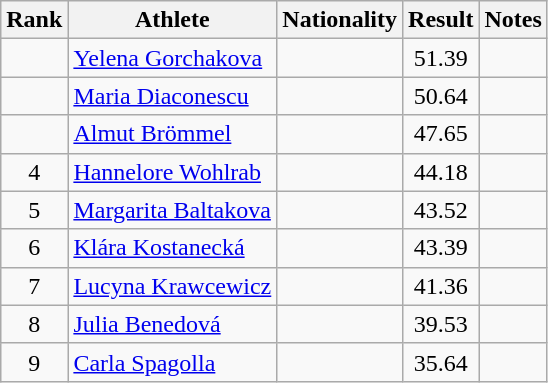<table class="wikitable sortable" style="text-align:center">
<tr>
<th>Rank</th>
<th>Athlete</th>
<th>Nationality</th>
<th>Result</th>
<th>Notes</th>
</tr>
<tr>
<td></td>
<td align=left><a href='#'>Yelena Gorchakova</a></td>
<td align=left></td>
<td>51.39</td>
<td></td>
</tr>
<tr>
<td></td>
<td align=left><a href='#'>Maria Diaconescu</a></td>
<td align=left></td>
<td>50.64</td>
<td></td>
</tr>
<tr>
<td></td>
<td align=left><a href='#'>Almut Brömmel</a></td>
<td align=left></td>
<td>47.65</td>
<td></td>
</tr>
<tr>
<td>4</td>
<td align=left><a href='#'>Hannelore Wohlrab</a></td>
<td align=left></td>
<td>44.18</td>
<td></td>
</tr>
<tr>
<td>5</td>
<td align=left><a href='#'>Margarita Baltakova</a></td>
<td align=left></td>
<td>43.52</td>
<td></td>
</tr>
<tr>
<td>6</td>
<td align=left><a href='#'>Klára Kostanecká</a></td>
<td align=left></td>
<td>43.39</td>
<td></td>
</tr>
<tr>
<td>7</td>
<td align=left><a href='#'>Lucyna Krawcewicz</a></td>
<td align=left></td>
<td>41.36</td>
<td></td>
</tr>
<tr>
<td>8</td>
<td align=left><a href='#'>Julia Benedová</a></td>
<td align=left></td>
<td>39.53</td>
<td></td>
</tr>
<tr>
<td>9</td>
<td align=left><a href='#'>Carla Spagolla</a></td>
<td align=left></td>
<td>35.64</td>
<td></td>
</tr>
</table>
